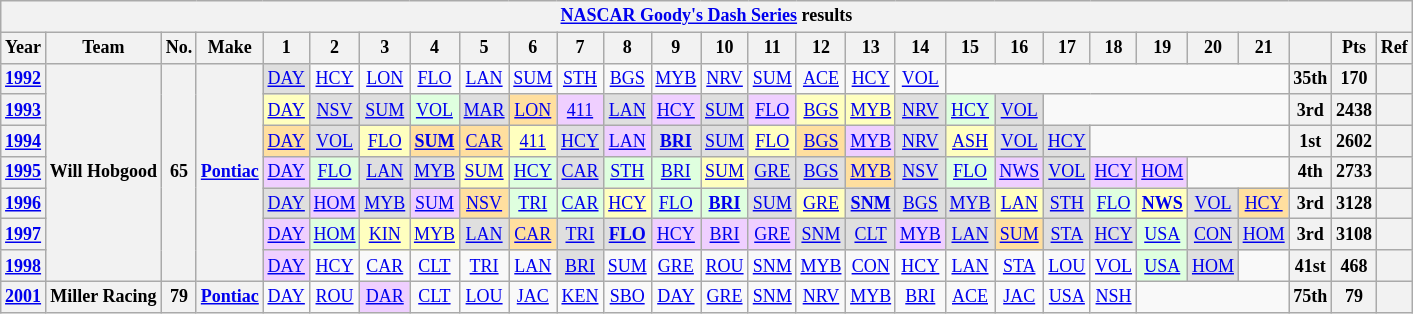<table class="wikitable" style="text-align:center; font-size:75%">
<tr>
<th colspan=32><a href='#'>NASCAR Goody's Dash Series</a> results</th>
</tr>
<tr>
<th>Year</th>
<th>Team</th>
<th>No.</th>
<th>Make</th>
<th>1</th>
<th>2</th>
<th>3</th>
<th>4</th>
<th>5</th>
<th>6</th>
<th>7</th>
<th>8</th>
<th>9</th>
<th>10</th>
<th>11</th>
<th>12</th>
<th>13</th>
<th>14</th>
<th>15</th>
<th>16</th>
<th>17</th>
<th>18</th>
<th>19</th>
<th>20</th>
<th>21</th>
<th></th>
<th>Pts</th>
<th>Ref</th>
</tr>
<tr>
<th><a href='#'>1992</a></th>
<th rowspan=7>Will Hobgood</th>
<th rowspan=7>65</th>
<th rowspan=7><a href='#'>Pontiac</a></th>
<td style="background:#DFDFDF;"><a href='#'>DAY</a><br></td>
<td><a href='#'>HCY</a></td>
<td><a href='#'>LON</a></td>
<td><a href='#'>FLO</a></td>
<td><a href='#'>LAN</a></td>
<td><a href='#'>SUM</a></td>
<td><a href='#'>STH</a></td>
<td><a href='#'>BGS</a></td>
<td><a href='#'>MYB</a></td>
<td><a href='#'>NRV</a></td>
<td><a href='#'>SUM</a></td>
<td><a href='#'>ACE</a></td>
<td><a href='#'>HCY</a></td>
<td><a href='#'>VOL</a></td>
<td colspan=7></td>
<th>35th</th>
<th>170</th>
<th></th>
</tr>
<tr>
<th><a href='#'>1993</a></th>
<td style="background:#FFFFBF;"><a href='#'>DAY</a><br></td>
<td style="background:#DFDFDF;"><a href='#'>NSV</a><br></td>
<td style="background:#DFDFDF;"><a href='#'>SUM</a><br></td>
<td style="background:#DFFFDF;"><a href='#'>VOL</a><br></td>
<td style="background:#DFDFDF;"><a href='#'>MAR</a><br></td>
<td style="background:#FFDF9F;"><a href='#'>LON</a><br></td>
<td style="background:#EFCFFF;"><a href='#'>411</a><br></td>
<td style="background:#DFDFDF;"><a href='#'>LAN</a><br></td>
<td style="background:#EFCFFF;"><a href='#'>HCY</a><br></td>
<td style="background:#DFDFDF;"><a href='#'>SUM</a><br></td>
<td style="background:#EFCFFF;"><a href='#'>FLO</a><br></td>
<td style="background:#FFFFBF;"><a href='#'>BGS</a><br></td>
<td style="background:#FFFFBF;"><a href='#'>MYB</a><br></td>
<td style="background:#DFDFDF;"><a href='#'>NRV</a><br></td>
<td style="background:#DFFFDF;"><a href='#'>HCY</a><br></td>
<td style="background:#DFDFDF;"><a href='#'>VOL</a><br></td>
<td colspan=5></td>
<th>3rd</th>
<th>2438</th>
<th></th>
</tr>
<tr>
<th><a href='#'>1994</a></th>
<td style="background:#FFDF9F;"><a href='#'>DAY</a><br></td>
<td style="background:#DFDFDF;"><a href='#'>VOL</a><br></td>
<td style="background:#FFFFBF;"><a href='#'>FLO</a><br></td>
<td style="background:#FFDF9F;"><strong><a href='#'>SUM</a></strong><br></td>
<td style="background:#FFDF9F;"><a href='#'>CAR</a><br></td>
<td style="background:#FFFFBF;"><a href='#'>411</a><br></td>
<td style="background:#DFDFDF;"><a href='#'>HCY</a><br></td>
<td style="background:#EFCFFF;"><a href='#'>LAN</a><br></td>
<td style="background:#DFDFDF;"><strong><a href='#'>BRI</a></strong><br></td>
<td style="background:#DFDFDF;"><a href='#'>SUM</a><br></td>
<td style="background:#FFFFBF;"><a href='#'>FLO</a><br></td>
<td style="background:#FFDF9F;"><a href='#'>BGS</a><br></td>
<td style="background:#EFCFFF;"><a href='#'>MYB</a><br></td>
<td style="background:#DFDFDF;"><a href='#'>NRV</a><br></td>
<td style="background:#FFFFBF;"><a href='#'>ASH</a><br></td>
<td style="background:#DFDFDF;"><a href='#'>VOL</a><br></td>
<td style="background:#DFDFDF;"><a href='#'>HCY</a><br></td>
<td colspan=4></td>
<th>1st</th>
<th>2602</th>
<th></th>
</tr>
<tr>
<th><a href='#'>1995</a></th>
<td style="background:#EFCFFF;"><a href='#'>DAY</a><br></td>
<td style="background:#DFFFDF;"><a href='#'>FLO</a><br></td>
<td style="background:#DFDFDF;"><a href='#'>LAN</a><br></td>
<td style="background:#DFDFDF;"><a href='#'>MYB</a><br></td>
<td style="background:#FFFFBF;"><a href='#'>SUM</a><br></td>
<td style="background:#DFFFDF;"><a href='#'>HCY</a><br></td>
<td style="background:#DFDFDF;"><a href='#'>CAR</a><br></td>
<td style="background:#DFFFDF;"><a href='#'>STH</a><br></td>
<td style="background:#DFFFDF;"><a href='#'>BRI</a><br></td>
<td style="background:#FFFFBF;"><a href='#'>SUM</a><br></td>
<td style="background:#DFDFDF;"><a href='#'>GRE</a><br></td>
<td style="background:#DFDFDF;"><a href='#'>BGS</a><br></td>
<td style="background:#FFDF9F;"><a href='#'>MYB</a><br></td>
<td style="background:#DFDFDF;"><a href='#'>NSV</a><br></td>
<td style="background:#DFFFDF;"><a href='#'>FLO</a><br></td>
<td style="background:#EFCFFF;"><a href='#'>NWS</a><br></td>
<td style="background:#DFDFDF;"><a href='#'>VOL</a><br></td>
<td style="background:#EFCFFF;"><a href='#'>HCY</a><br></td>
<td style="background:#EFCFFF;"><a href='#'>HOM</a><br></td>
<td colspan=2></td>
<th>4th</th>
<th>2733</th>
<th></th>
</tr>
<tr>
<th><a href='#'>1996</a></th>
<td style="background:#DFDFDF;"><a href='#'>DAY</a><br></td>
<td style="background:#EFCFFF;"><a href='#'>HOM</a><br></td>
<td style="background:#DFDFDF;"><a href='#'>MYB</a><br></td>
<td style="background:#EFCFFF;"><a href='#'>SUM</a><br></td>
<td style="background:#FFDF9F;"><a href='#'>NSV</a><br></td>
<td style="background:#DFFFDF;"><a href='#'>TRI</a><br></td>
<td style="background:#DFFFDF;"><a href='#'>CAR</a><br></td>
<td style="background:#FFFFBF;"><a href='#'>HCY</a><br></td>
<td style="background:#DFFFDF;"><a href='#'>FLO</a><br></td>
<td style="background:#DFFFDF;"><strong><a href='#'>BRI</a></strong><br></td>
<td style="background:#DFDFDF;"><a href='#'>SUM</a><br></td>
<td style="background:#FFFFBF;"><a href='#'>GRE</a><br></td>
<td style="background:#DFDFDF;"><strong><a href='#'>SNM</a></strong><br></td>
<td style="background:#DFDFDF;"><a href='#'>BGS</a><br></td>
<td style="background:#DFDFDF;"><a href='#'>MYB</a><br></td>
<td style="background:#FFFFBF;"><a href='#'>LAN</a><br></td>
<td style="background:#DFDFDF;"><a href='#'>STH</a><br></td>
<td style="background:#DFFFDF;"><a href='#'>FLO</a><br></td>
<td style="background:#FFFFBF;"><strong><a href='#'>NWS</a></strong><br></td>
<td style="background:#DFDFDF;"><a href='#'>VOL</a><br></td>
<td style="background:#FFDF9F;"><a href='#'>HCY</a><br></td>
<th>3rd</th>
<th>3128</th>
<th></th>
</tr>
<tr>
<th><a href='#'>1997</a></th>
<td style="background:#EFCFFF;"><a href='#'>DAY</a><br></td>
<td style="background:#DFFFDF;"><a href='#'>HOM</a><br></td>
<td style="background:#FFFFBF;"><a href='#'>KIN</a><br></td>
<td style="background:#FFFFBF;"><a href='#'>MYB</a><br></td>
<td style="background:#DFDFDF;"><a href='#'>LAN</a><br></td>
<td style="background:#FFDF9F;"><a href='#'>CAR</a><br></td>
<td style="background:#DFDFDF;"><a href='#'>TRI</a><br></td>
<td style="background:#DFDFDF;"><strong><a href='#'>FLO</a></strong><br></td>
<td style="background:#EFCFFF;"><a href='#'>HCY</a><br></td>
<td style="background:#EFCFFF;"><a href='#'>BRI</a><br></td>
<td style="background:#EFCFFF;"><a href='#'>GRE</a><br></td>
<td style="background:#DFDFDF;"><a href='#'>SNM</a><br></td>
<td style="background:#DFDFDF;"><a href='#'>CLT</a><br></td>
<td style="background:#EFCFFF;"><a href='#'>MYB</a><br></td>
<td style="background:#DFDFDF;"><a href='#'>LAN</a><br></td>
<td style="background:#FFDF9F;"><a href='#'>SUM</a><br></td>
<td style="background:#DFDFDF;"><a href='#'>STA</a><br></td>
<td style="background:#DFDFDF;"><a href='#'>HCY</a><br></td>
<td style="background:#DFFFDF;"><a href='#'>USA</a><br></td>
<td style="background:#DFDFDF;"><a href='#'>CON</a><br></td>
<td style="background:#DFDFDF;"><a href='#'>HOM</a><br></td>
<th>3rd</th>
<th>3108</th>
<th></th>
</tr>
<tr>
<th><a href='#'>1998</a></th>
<td style="background:#EFCFFF;"><a href='#'>DAY</a><br></td>
<td><a href='#'>HCY</a></td>
<td><a href='#'>CAR</a></td>
<td><a href='#'>CLT</a></td>
<td><a href='#'>TRI</a></td>
<td><a href='#'>LAN</a></td>
<td style="background:#DFDFDF;"><a href='#'>BRI</a><br></td>
<td><a href='#'>SUM</a></td>
<td><a href='#'>GRE</a></td>
<td><a href='#'>ROU</a></td>
<td><a href='#'>SNM</a></td>
<td><a href='#'>MYB</a></td>
<td><a href='#'>CON</a></td>
<td><a href='#'>HCY</a></td>
<td><a href='#'>LAN</a></td>
<td><a href='#'>STA</a></td>
<td><a href='#'>LOU</a></td>
<td><a href='#'>VOL</a></td>
<td style="background:#DFFFDF;"><a href='#'>USA</a><br></td>
<td style="background:#DFDFDF;"><a href='#'>HOM</a><br></td>
<td></td>
<th>41st</th>
<th>468</th>
<th></th>
</tr>
<tr>
<th><a href='#'>2001</a></th>
<th>Miller Racing</th>
<th>79</th>
<th><a href='#'>Pontiac</a></th>
<td><a href='#'>DAY</a></td>
<td><a href='#'>ROU</a></td>
<td style="background:#EFCFFF;"><a href='#'>DAR</a><br></td>
<td><a href='#'>CLT</a></td>
<td><a href='#'>LOU</a></td>
<td><a href='#'>JAC</a></td>
<td><a href='#'>KEN</a></td>
<td><a href='#'>SBO</a></td>
<td><a href='#'>DAY</a></td>
<td><a href='#'>GRE</a></td>
<td><a href='#'>SNM</a></td>
<td><a href='#'>NRV</a></td>
<td><a href='#'>MYB</a></td>
<td><a href='#'>BRI</a></td>
<td><a href='#'>ACE</a></td>
<td><a href='#'>JAC</a></td>
<td><a href='#'>USA</a></td>
<td><a href='#'>NSH</a></td>
<td colspan=3></td>
<th>75th</th>
<th>79</th>
<th></th>
</tr>
</table>
